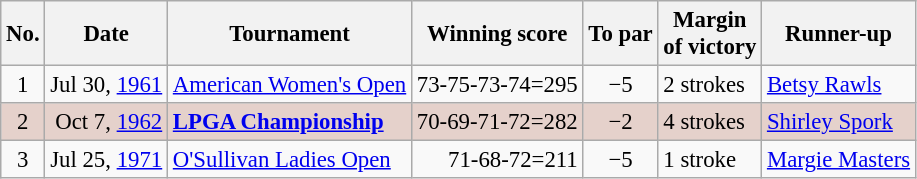<table class="wikitable" style="font-size:95%;">
<tr>
<th>No.</th>
<th>Date</th>
<th>Tournament</th>
<th>Winning score</th>
<th>To par</th>
<th>Margin<br>of victory</th>
<th>Runner-up</th>
</tr>
<tr>
<td align=center>1</td>
<td align=right>Jul 30, <a href='#'>1961</a></td>
<td><a href='#'>American Women's Open</a></td>
<td align=right>73-75-73-74=295</td>
<td align=center>−5</td>
<td>2 strokes</td>
<td> <a href='#'>Betsy Rawls</a></td>
</tr>
<tr style="background:#e5d1cb;">
<td align=center>2</td>
<td align=right>Oct 7, <a href='#'>1962</a></td>
<td><strong><a href='#'>LPGA Championship</a></strong></td>
<td align=right>70-69-71-72=282</td>
<td align=center>−2</td>
<td>4 strokes</td>
<td> <a href='#'>Shirley Spork</a></td>
</tr>
<tr>
<td align=center>3</td>
<td align=right>Jul 25, <a href='#'>1971</a></td>
<td><a href='#'>O'Sullivan Ladies Open</a></td>
<td align=right>71-68-72=211</td>
<td align=center>−5</td>
<td>1 stroke</td>
<td> <a href='#'>Margie Masters</a></td>
</tr>
</table>
